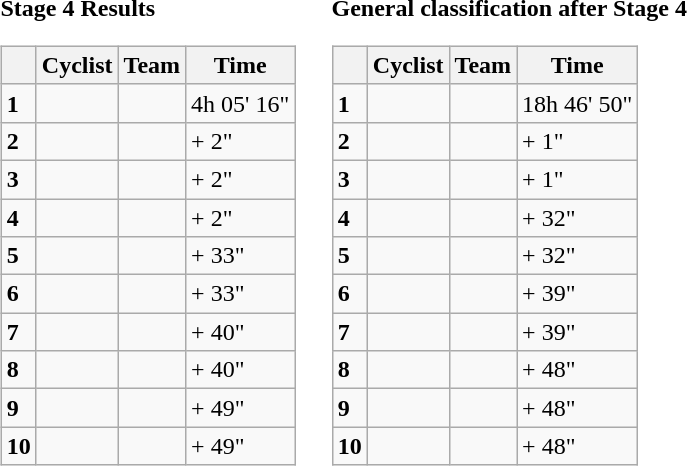<table>
<tr>
<td><strong>Stage 4 Results</strong><br><table class="wikitable">
<tr>
<th></th>
<th>Cyclist</th>
<th>Team</th>
<th>Time</th>
</tr>
<tr>
<td><strong>1</strong></td>
<td></td>
<td></td>
<td>4h 05' 16"</td>
</tr>
<tr>
<td><strong>2</strong></td>
<td><s></s></td>
<td></td>
<td>+ 2"</td>
</tr>
<tr>
<td><strong>3</strong></td>
<td></td>
<td></td>
<td>+ 2"</td>
</tr>
<tr>
<td><strong>4</strong></td>
<td></td>
<td></td>
<td>+ 2"</td>
</tr>
<tr>
<td><strong>5</strong></td>
<td></td>
<td></td>
<td>+ 33"</td>
</tr>
<tr>
<td><strong>6</strong></td>
<td></td>
<td></td>
<td>+ 33"</td>
</tr>
<tr>
<td><strong>7</strong></td>
<td></td>
<td></td>
<td>+ 40"</td>
</tr>
<tr>
<td><strong>8</strong></td>
<td></td>
<td></td>
<td>+ 40"</td>
</tr>
<tr>
<td><strong>9</strong></td>
<td></td>
<td></td>
<td>+ 49"</td>
</tr>
<tr>
<td><strong>10</strong></td>
<td></td>
<td></td>
<td>+ 49"</td>
</tr>
</table>
</td>
<td></td>
<td><strong>General classification after Stage 4</strong><br><table class="wikitable">
<tr>
<th></th>
<th>Cyclist</th>
<th>Team</th>
<th>Time</th>
</tr>
<tr>
<td><strong>1</strong></td>
<td>  </td>
<td></td>
<td>18h 46' 50"</td>
</tr>
<tr>
<td><strong>2</strong></td>
<td></td>
<td></td>
<td>+ 1"</td>
</tr>
<tr>
<td><strong>3</strong></td>
<td></td>
<td></td>
<td>+ 1"</td>
</tr>
<tr>
<td><strong>4</strong></td>
<td></td>
<td></td>
<td>+ 32"</td>
</tr>
<tr>
<td><strong>5</strong></td>
<td></td>
<td></td>
<td>+ 32"</td>
</tr>
<tr>
<td><strong>6</strong></td>
<td></td>
<td></td>
<td>+ 39"</td>
</tr>
<tr>
<td><strong>7</strong></td>
<td></td>
<td></td>
<td>+ 39"</td>
</tr>
<tr>
<td><strong>8</strong></td>
<td></td>
<td></td>
<td>+ 48"</td>
</tr>
<tr>
<td><strong>9</strong></td>
<td></td>
<td></td>
<td>+ 48"</td>
</tr>
<tr>
<td><strong>10</strong></td>
<td></td>
<td></td>
<td>+ 48"</td>
</tr>
</table>
</td>
</tr>
</table>
